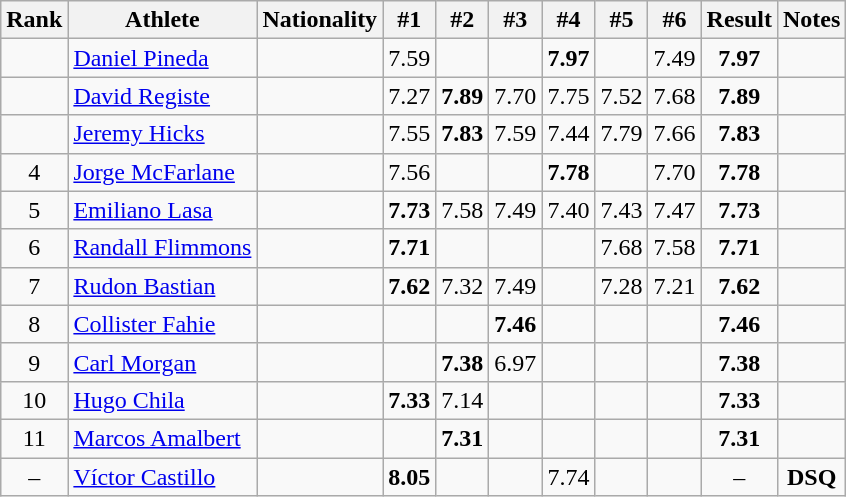<table class="wikitable sortable" style="text-align:center">
<tr>
<th>Rank</th>
<th>Athlete</th>
<th>Nationality</th>
<th>#1</th>
<th>#2</th>
<th>#3</th>
<th>#4</th>
<th>#5</th>
<th>#6</th>
<th>Result</th>
<th>Notes</th>
</tr>
<tr>
<td></td>
<td align=left><a href='#'>Daniel Pineda</a></td>
<td align=left></td>
<td>7.59</td>
<td></td>
<td></td>
<td><strong>7.97</strong></td>
<td></td>
<td>7.49</td>
<td><strong>7.97</strong></td>
<td></td>
</tr>
<tr>
<td></td>
<td align=left><a href='#'>David Registe</a></td>
<td align=left></td>
<td>7.27</td>
<td><strong>7.89</strong></td>
<td>7.70</td>
<td>7.75</td>
<td>7.52</td>
<td>7.68</td>
<td><strong>7.89</strong></td>
<td></td>
</tr>
<tr>
<td></td>
<td align=left><a href='#'>Jeremy Hicks</a></td>
<td align=left></td>
<td>7.55</td>
<td><strong>7.83</strong></td>
<td>7.59</td>
<td>7.44</td>
<td>7.79</td>
<td>7.66</td>
<td><strong>7.83</strong></td>
<td></td>
</tr>
<tr>
<td>4</td>
<td align=left><a href='#'>Jorge McFarlane</a></td>
<td align=left></td>
<td>7.56</td>
<td></td>
<td></td>
<td><strong>7.78</strong></td>
<td></td>
<td>7.70</td>
<td><strong>7.78</strong></td>
<td></td>
</tr>
<tr>
<td>5</td>
<td align=left><a href='#'>Emiliano Lasa</a></td>
<td align=left></td>
<td><strong>7.73</strong></td>
<td>7.58</td>
<td>7.49</td>
<td>7.40</td>
<td>7.43</td>
<td>7.47</td>
<td><strong>7.73</strong></td>
<td></td>
</tr>
<tr>
<td>6</td>
<td align=left><a href='#'>Randall Flimmons</a></td>
<td align=left></td>
<td><strong>7.71</strong></td>
<td></td>
<td></td>
<td></td>
<td>7.68</td>
<td>7.58</td>
<td><strong>7.71</strong></td>
<td></td>
</tr>
<tr>
<td>7</td>
<td align=left><a href='#'>Rudon Bastian</a></td>
<td align=left></td>
<td><strong>7.62</strong></td>
<td>7.32</td>
<td>7.49</td>
<td></td>
<td>7.28</td>
<td>7.21</td>
<td><strong>7.62</strong></td>
<td></td>
</tr>
<tr>
<td>8</td>
<td align=left><a href='#'>Collister Fahie</a></td>
<td align=left></td>
<td></td>
<td></td>
<td><strong>7.46</strong></td>
<td></td>
<td></td>
<td></td>
<td><strong>7.46</strong></td>
<td></td>
</tr>
<tr>
<td>9</td>
<td align=left><a href='#'>Carl Morgan</a></td>
<td align=left></td>
<td></td>
<td><strong>7.38</strong></td>
<td>6.97</td>
<td></td>
<td></td>
<td></td>
<td><strong>7.38</strong></td>
<td></td>
</tr>
<tr>
<td>10</td>
<td align=left><a href='#'>Hugo Chila</a></td>
<td align=left></td>
<td><strong>7.33</strong></td>
<td>7.14</td>
<td></td>
<td></td>
<td></td>
<td></td>
<td><strong>7.33</strong></td>
<td></td>
</tr>
<tr>
<td>11</td>
<td align=left><a href='#'>Marcos Amalbert</a></td>
<td align=left></td>
<td></td>
<td><strong>7.31</strong></td>
<td></td>
<td></td>
<td></td>
<td></td>
<td><strong>7.31</strong></td>
<td></td>
</tr>
<tr>
<td>–</td>
<td align=left><a href='#'>Víctor Castillo</a></td>
<td align=left></td>
<td><strong>8.05</strong></td>
<td></td>
<td></td>
<td>7.74</td>
<td></td>
<td></td>
<td>–</td>
<td><strong>DSQ</strong></td>
</tr>
</table>
